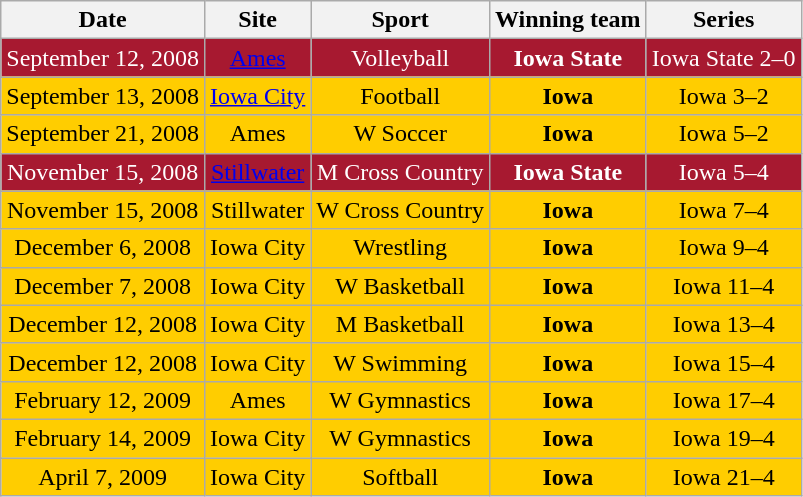<table class="wikitable">
<tr>
<th>Date</th>
<th>Site</th>
<th>Sport</th>
<th>Winning team</th>
<th>Series</th>
</tr>
<tr align=center style="background: #A71930;color:white;">
<td>September 12, 2008</td>
<td><a href='#'><span>Ames</span></a></td>
<td>Volleyball</td>
<td><strong>Iowa State</strong></td>
<td>Iowa State 2–0</td>
</tr>
<tr align=center style="background: #FFCD00;color:black;">
<td>September 13, 2008</td>
<td><a href='#'><span>Iowa City</span></a></td>
<td>Football</td>
<td><strong>Iowa</strong></td>
<td>Iowa  3–2</td>
</tr>
<tr align=center style="background: #FFCD00;color:black;">
<td>September 21, 2008</td>
<td>Ames</td>
<td>W Soccer</td>
<td><strong>Iowa</strong></td>
<td>Iowa  5–2</td>
</tr>
<tr align=center style="background: #A71930;color:white;">
<td>November 15, 2008</td>
<td><a href='#'><span>Stillwater</span></a></td>
<td>M Cross Country</td>
<td><strong>Iowa State</strong></td>
<td>Iowa  5–4</td>
</tr>
<tr align=center style="background: #FFCD00;color:black;">
<td>November 15, 2008</td>
<td>Stillwater</td>
<td>W Cross Country</td>
<td><strong>Iowa</strong></td>
<td>Iowa  7–4</td>
</tr>
<tr align=center style="background: #FFCD00;color:black;">
<td>December 6, 2008</td>
<td>Iowa City</td>
<td>Wrestling</td>
<td><strong>Iowa</strong></td>
<td>Iowa  9–4</td>
</tr>
<tr align=center style="background: #FFCD00;color:black;">
<td>December 7, 2008</td>
<td>Iowa City</td>
<td>W Basketball</td>
<td><strong>Iowa</strong></td>
<td>Iowa  11–4</td>
</tr>
<tr align=center style="background: #FFCD00;color:black;">
<td>December 12, 2008</td>
<td>Iowa City</td>
<td>M Basketball</td>
<td><strong>Iowa</strong></td>
<td>Iowa  13–4</td>
</tr>
<tr align=center style="background: #FFCD00;color:black;">
<td>December 12, 2008</td>
<td>Iowa City</td>
<td>W Swimming</td>
<td><strong>Iowa</strong></td>
<td>Iowa  15–4</td>
</tr>
<tr align=center style="background: #FFCD00;color:black;">
<td>February 12, 2009</td>
<td>Ames</td>
<td>W Gymnastics</td>
<td><strong>Iowa</strong></td>
<td>Iowa  17–4</td>
</tr>
<tr align=center style="background: #FFCD00;color:black;">
<td>February 14, 2009</td>
<td>Iowa City</td>
<td>W Gymnastics</td>
<td><strong>Iowa</strong></td>
<td>Iowa  19–4</td>
</tr>
<tr align=center style="background: #FFCD00;color:black;">
<td>April 7, 2009</td>
<td>Iowa City</td>
<td>Softball</td>
<td><strong>Iowa</strong></td>
<td>Iowa  21–4</td>
</tr>
</table>
